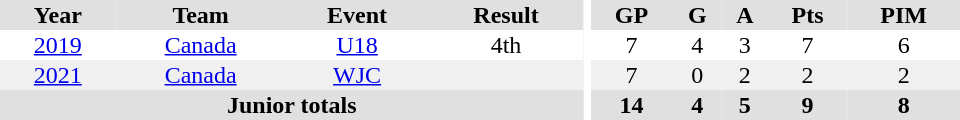<table border="0" cellpadding="1" cellspacing="0" ID="Table3" style="text-align:center; width:40em;">
<tr bgcolor="#e0e0e0">
<th>Year</th>
<th>Team</th>
<th>Event</th>
<th>Result</th>
<th rowspan="99" bgcolor="#ffffff"></th>
<th>GP</th>
<th>G</th>
<th>A</th>
<th>Pts</th>
<th>PIM</th>
</tr>
<tr>
<td><a href='#'>2019</a></td>
<td><a href='#'>Canada</a></td>
<td><a href='#'>U18</a></td>
<td>4th</td>
<td>7</td>
<td>4</td>
<td>3</td>
<td>7</td>
<td>6</td>
</tr>
<tr bgcolor="#f0f0f0">
<td><a href='#'>2021</a></td>
<td><a href='#'>Canada</a></td>
<td><a href='#'>WJC</a></td>
<td></td>
<td>7</td>
<td>0</td>
<td>2</td>
<td>2</td>
<td>2</td>
</tr>
<tr bgcolor="#e0e0e0">
<th colspan="4">Junior totals</th>
<th>14</th>
<th>4</th>
<th>5</th>
<th>9</th>
<th>8</th>
</tr>
</table>
